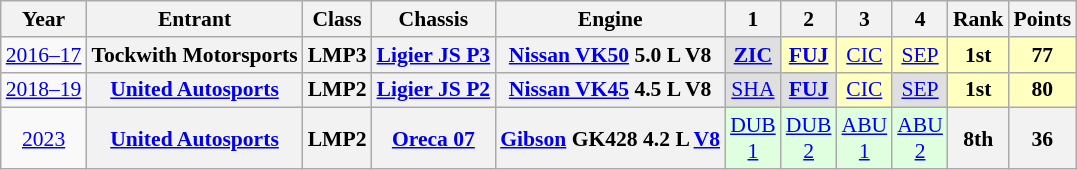<table class="wikitable" style="text-align:center; font-size:90%">
<tr>
<th>Year</th>
<th>Entrant</th>
<th>Class</th>
<th>Chassis</th>
<th>Engine</th>
<th>1</th>
<th>2</th>
<th>3</th>
<th>4</th>
<th>Rank</th>
<th>Points</th>
</tr>
<tr>
<td><a href='#'>2016–17</a></td>
<th>Tockwith Motorsports</th>
<th>LMP3</th>
<th><a href='#'>Ligier JS P3</a></th>
<th><a href='#'>Nissan VK50</a> 5.0 L V8</th>
<td style="background:#DFDFDF;"><strong><a href='#'>ZIC</a></strong><br></td>
<td style="background:#FFFFBF;"><strong><a href='#'>FUJ</a></strong><br></td>
<td style="background:#FFFFBF;"><a href='#'>CIC</a><br></td>
<td style="background:#FFFFBF;"><a href='#'>SEP</a><br></td>
<th style="background:#FFFFBF;">1st</th>
<th style="background:#FFFFBF;">77</th>
</tr>
<tr>
<td><a href='#'>2018–19</a></td>
<th><a href='#'>United Autosports</a></th>
<th>LMP2</th>
<th><a href='#'>Ligier JS P2</a></th>
<th><a href='#'>Nissan VK45</a> 4.5 L V8</th>
<td style="background:#DFDFDF;"><a href='#'>SHA</a><br></td>
<td style="background:#DFDFDF;"><strong><a href='#'>FUJ</a></strong><br></td>
<td style="background:#FFFFBF;"><a href='#'>CIC</a><br></td>
<td style="background:#DFDFDF;"><a href='#'>SEP</a><br></td>
<th style="background:#FFFFBF;">1st</th>
<th style="background:#FFFFBF;">80</th>
</tr>
<tr>
<td><a href='#'>2023</a></td>
<th><a href='#'>United Autosports</a></th>
<th>LMP2</th>
<th><a href='#'>Oreca 07</a></th>
<th><a href='#'>Gibson</a> GK428 4.2 L <a href='#'>V8</a></th>
<td style="background:#DFFFDF;"><a href='#'>DUB<br>1</a><br></td>
<td style="background:#DFFFDF;"><a href='#'>DUB<br>2</a><br></td>
<td style="background:#DFFFDF;"><a href='#'>ABU<br>1</a><br></td>
<td style="background:#DFFFDF;"><a href='#'>ABU<br>2</a><br></td>
<th>8th</th>
<th>36</th>
</tr>
</table>
